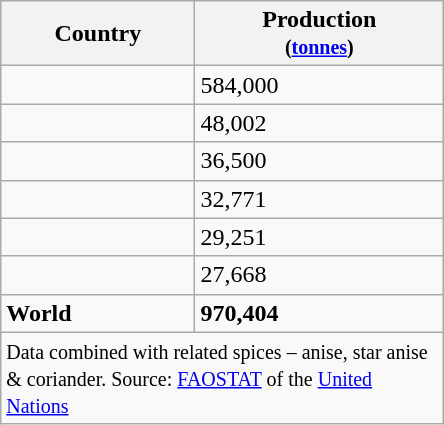<table class="wikitable">
<tr>
<th scope="col">Country</th>
<th scope="col">Production<br><small>(<a href='#'>tonnes</a>)</small></th>
</tr>
<tr>
<td></td>
<td>584,000</td>
</tr>
<tr>
<td></td>
<td>48,002</td>
</tr>
<tr>
<td></td>
<td>36,500</td>
</tr>
<tr>
<td></td>
<td>32,771</td>
</tr>
<tr>
<td></td>
<td>29,251</td>
</tr>
<tr>
<td></td>
<td>27,668</td>
</tr>
<tr>
<td><strong>World</strong></td>
<td><strong>970,404</strong></td>
</tr>
<tr>
<td colspan="2" style="max-width: 18em;"><small>Data combined with related spices – anise, star anise & coriander. Source: <a href='#'>FAOSTAT</a> of the <a href='#'>United Nations</a></small></td>
</tr>
</table>
